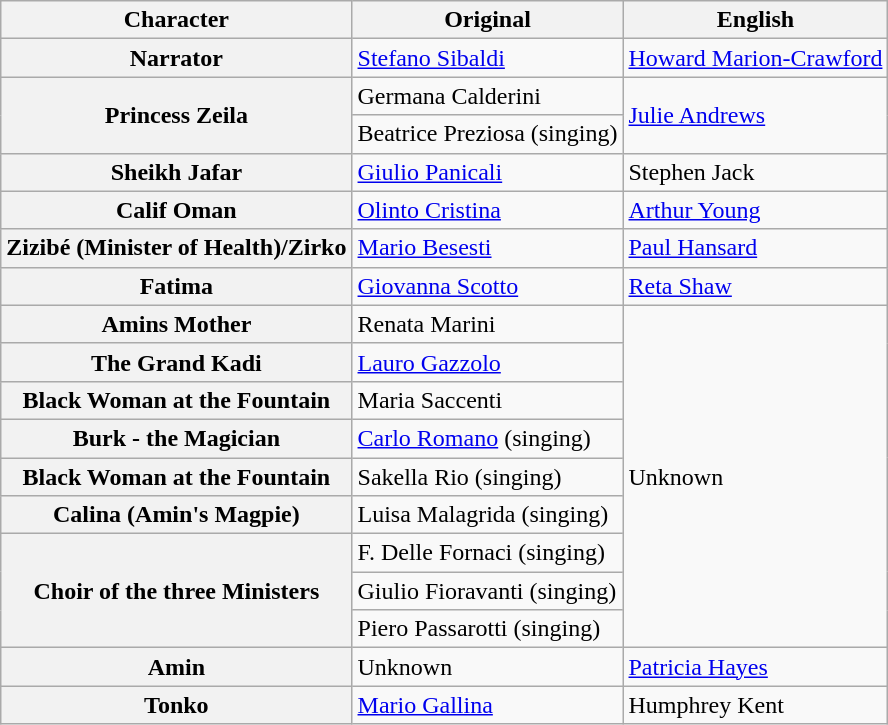<table class="wikitable">
<tr>
<th>Character</th>
<th>Original</th>
<th>English</th>
</tr>
<tr>
<th>Narrator</th>
<td><a href='#'>Stefano Sibaldi</a></td>
<td><a href='#'>Howard Marion-Crawford</a></td>
</tr>
<tr>
<th rowspan="2">Princess Zeila</th>
<td>Germana Calderini</td>
<td rowspan="2"><a href='#'>Julie Andrews</a></td>
</tr>
<tr>
<td>Beatrice Preziosa (singing)</td>
</tr>
<tr>
<th>Sheikh Jafar</th>
<td><a href='#'>Giulio Panicali</a></td>
<td>Stephen Jack</td>
</tr>
<tr>
<th>Calif Oman</th>
<td><a href='#'>Olinto Cristina</a></td>
<td><a href='#'>Arthur Young</a></td>
</tr>
<tr>
<th>Zizibé (Minister of Health)/Zirko</th>
<td><a href='#'>Mario Besesti</a></td>
<td><a href='#'>Paul Hansard</a></td>
</tr>
<tr>
<th>Fatima</th>
<td><a href='#'>Giovanna Scotto</a></td>
<td><a href='#'>Reta Shaw</a></td>
</tr>
<tr>
<th>Amins Mother</th>
<td>Renata Marini</td>
<td rowspan="9">Unknown</td>
</tr>
<tr>
<th>The Grand Kadi</th>
<td><a href='#'>Lauro Gazzolo</a></td>
</tr>
<tr>
<th>Black Woman at the Fountain</th>
<td>Maria Saccenti</td>
</tr>
<tr>
<th>Burk - the Magician</th>
<td><a href='#'>Carlo Romano</a> (singing)</td>
</tr>
<tr>
<th>Black Woman at the Fountain</th>
<td>Sakella Rio (singing)</td>
</tr>
<tr>
<th>Calina (Amin's Magpie)</th>
<td>Luisa Malagrida (singing)</td>
</tr>
<tr>
<th rowspan="3">Choir of the three Ministers</th>
<td>F. Delle Fornaci (singing)</td>
</tr>
<tr>
<td>Giulio Fioravanti (singing)</td>
</tr>
<tr>
<td>Piero Passarotti (singing)</td>
</tr>
<tr>
<th>Amin</th>
<td rowspan="1">Unknown</td>
<td><a href='#'>Patricia Hayes</a></td>
</tr>
<tr>
<th>Tonko</th>
<td><a href='#'>Mario Gallina</a></td>
<td>Humphrey Kent</td>
</tr>
</table>
